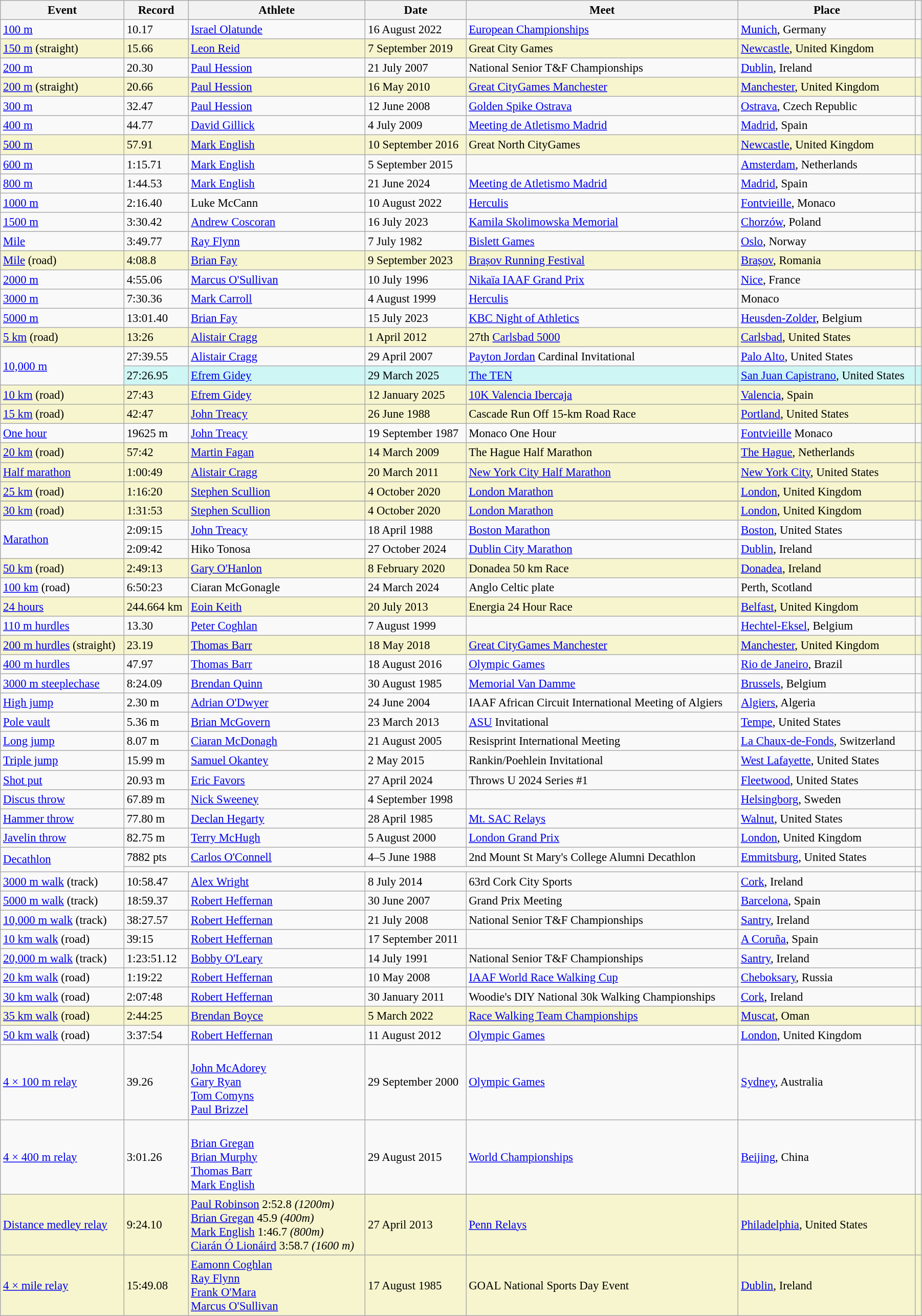<table class="wikitable" style="font-size:95%; width: 95%;">
<tr>
<th>Event</th>
<th>Record</th>
<th>Athlete</th>
<th>Date</th>
<th>Meet</th>
<th>Place</th>
<th></th>
</tr>
<tr>
<td><a href='#'>100 m</a></td>
<td>10.17 </td>
<td><a href='#'>Israel Olatunde</a></td>
<td>16 August 2022</td>
<td><a href='#'>European Championships</a></td>
<td><a href='#'>Munich</a>, Germany</td>
<td></td>
</tr>
<tr style="background:#f6F5CE;">
<td><a href='#'>150 m</a> (straight)</td>
<td>15.66 </td>
<td><a href='#'>Leon Reid</a></td>
<td>7 September 2019</td>
<td>Great City Games</td>
<td><a href='#'>Newcastle</a>, United Kingdom</td>
<td></td>
</tr>
<tr>
<td><a href='#'>200 m</a></td>
<td>20.30 </td>
<td><a href='#'>Paul Hession</a></td>
<td>21 July 2007</td>
<td>National Senior T&F Championships</td>
<td><a href='#'>Dublin</a>, Ireland</td>
<td></td>
</tr>
<tr style="background:#f6F5CE;">
<td><a href='#'>200 m</a> (straight)</td>
<td>20.66 </td>
<td><a href='#'>Paul Hession</a></td>
<td>16 May 2010</td>
<td><a href='#'>Great CityGames Manchester</a></td>
<td><a href='#'>Manchester</a>, United Kingdom</td>
<td></td>
</tr>
<tr>
<td><a href='#'>300 m</a></td>
<td>32.47</td>
<td><a href='#'>Paul Hession</a></td>
<td>12 June 2008</td>
<td><a href='#'>Golden Spike Ostrava</a></td>
<td><a href='#'>Ostrava</a>, Czech Republic</td>
<td></td>
</tr>
<tr>
<td><a href='#'>400 m</a></td>
<td>44.77</td>
<td><a href='#'>David Gillick</a></td>
<td>4 July 2009</td>
<td><a href='#'>Meeting de Atletismo Madrid</a></td>
<td><a href='#'>Madrid</a>, Spain</td>
<td></td>
</tr>
<tr style="background:#f6F5CE;">
<td><a href='#'>500 m</a></td>
<td>57.91 </td>
<td><a href='#'>Mark English</a></td>
<td>10 September 2016</td>
<td>Great North CityGames</td>
<td><a href='#'>Newcastle</a>, United Kingdom</td>
<td></td>
</tr>
<tr>
<td><a href='#'>600 m</a></td>
<td>1:15.71</td>
<td><a href='#'>Mark English</a></td>
<td>5 September 2015</td>
<td></td>
<td><a href='#'>Amsterdam</a>, Netherlands</td>
<td></td>
</tr>
<tr>
<td><a href='#'>800 m</a></td>
<td>1:44.53</td>
<td><a href='#'>Mark English</a></td>
<td>21 June 2024</td>
<td><a href='#'>Meeting de Atletismo Madrid</a></td>
<td><a href='#'>Madrid</a>, Spain</td>
<td></td>
</tr>
<tr>
<td><a href='#'>1000 m</a></td>
<td>2:16.40</td>
<td>Luke McCann</td>
<td>10 August 2022</td>
<td><a href='#'>Herculis</a></td>
<td><a href='#'>Fontvieille</a>, Monaco</td>
<td></td>
</tr>
<tr>
<td><a href='#'>1500 m</a></td>
<td>3:30.42</td>
<td><a href='#'>Andrew Coscoran</a></td>
<td>16 July 2023</td>
<td><a href='#'>Kamila Skolimowska Memorial</a></td>
<td><a href='#'>Chorzów</a>, Poland</td>
<td></td>
</tr>
<tr>
<td><a href='#'>Mile</a></td>
<td>3:49.77</td>
<td><a href='#'>Ray Flynn</a></td>
<td>7 July 1982</td>
<td><a href='#'>Bislett Games</a></td>
<td><a href='#'>Oslo</a>, Norway</td>
<td></td>
</tr>
<tr style="background:#f6F5CE;">
<td><a href='#'>Mile</a> (road)</td>
<td>4:08.8</td>
<td><a href='#'>Brian Fay</a></td>
<td>9 September 2023</td>
<td><a href='#'>Brașov Running Festival</a></td>
<td><a href='#'>Brașov</a>, Romania</td>
<td></td>
</tr>
<tr>
<td><a href='#'>2000 m</a></td>
<td>4:55.06</td>
<td><a href='#'>Marcus O'Sullivan</a></td>
<td>10 July 1996</td>
<td><a href='#'>Nikaïa IAAF Grand Prix</a></td>
<td><a href='#'>Nice</a>, France</td>
<td></td>
</tr>
<tr>
<td><a href='#'>3000 m</a></td>
<td>7:30.36</td>
<td><a href='#'>Mark Carroll</a></td>
<td>4 August 1999</td>
<td><a href='#'>Herculis</a></td>
<td>Monaco</td>
<td></td>
</tr>
<tr>
<td><a href='#'>5000 m</a></td>
<td>13:01.40</td>
<td><a href='#'>Brian Fay</a></td>
<td>15 July 2023</td>
<td><a href='#'>KBC Night of Athletics</a></td>
<td><a href='#'>Heusden-Zolder</a>, Belgium</td>
<td></td>
</tr>
<tr style="background:#f6F5CE;">
<td><a href='#'>5 km</a> (road)</td>
<td>13:26</td>
<td><a href='#'>Alistair Cragg</a></td>
<td>1 April 2012</td>
<td>27th <a href='#'>Carlsbad 5000</a></td>
<td><a href='#'>Carlsbad</a>, United States</td>
<td></td>
</tr>
<tr>
<td rowspan=2><a href='#'>10,000 m</a></td>
<td>27:39.55</td>
<td><a href='#'>Alistair Cragg</a></td>
<td>29 April 2007</td>
<td><a href='#'>Payton Jordan</a> Cardinal Invitational</td>
<td><a href='#'>Palo Alto</a>, United States</td>
<td></td>
</tr>
<tr bgcolor=#CEF6F5>
<td>27:26.95</td>
<td><a href='#'>Efrem Gidey</a></td>
<td>29 March 2025</td>
<td><a href='#'>The TEN</a></td>
<td><a href='#'>San Juan Capistrano</a>, United States</td>
<td></td>
</tr>
<tr style="background:#f6F5CE;">
<td><a href='#'>10 km</a> (road)</td>
<td>27:43</td>
<td><a href='#'>Efrem Gidey</a></td>
<td>12 January 2025</td>
<td><a href='#'>10K Valencia Ibercaja</a></td>
<td><a href='#'>Valencia</a>, Spain</td>
<td></td>
</tr>
<tr style="background:#f6F5CE;">
<td><a href='#'>15 km</a> (road)</td>
<td>42:47</td>
<td><a href='#'>John Treacy</a></td>
<td>26 June 1988</td>
<td>Cascade Run Off 15-km Road Race</td>
<td><a href='#'>Portland</a>, United States</td>
<td></td>
</tr>
<tr>
<td><a href='#'>One hour</a></td>
<td>19625 m</td>
<td><a href='#'>John Treacy</a></td>
<td>19 September 1987</td>
<td>Monaco One Hour</td>
<td><a href='#'>Fontvieille</a> Monaco</td>
<td></td>
</tr>
<tr style="background:#f6F5CE;">
<td><a href='#'>20 km</a> (road)</td>
<td>57:42</td>
<td><a href='#'>Martin Fagan</a></td>
<td>14 March 2009</td>
<td>The Hague Half Marathon</td>
<td><a href='#'>The Hague</a>, Netherlands</td>
<td></td>
</tr>
<tr style="background:#f6F5CE;">
<td><a href='#'>Half marathon</a></td>
<td>1:00:49</td>
<td><a href='#'>Alistair Cragg</a></td>
<td>20 March 2011</td>
<td><a href='#'>New York City Half Marathon</a></td>
<td><a href='#'>New York City</a>, United States</td>
<td></td>
</tr>
<tr style="background:#f6F5CE;">
<td><a href='#'>25 km</a> (road)</td>
<td>1:16:20</td>
<td><a href='#'>Stephen Scullion</a></td>
<td>4 October 2020</td>
<td><a href='#'>London Marathon</a></td>
<td><a href='#'>London</a>, United Kingdom</td>
<td></td>
</tr>
<tr>
</tr>
<tr style="background:#f6F5CE;">
<td><a href='#'>30 km</a> (road)</td>
<td>1:31:53</td>
<td><a href='#'>Stephen Scullion</a></td>
<td>4 October 2020</td>
<td><a href='#'>London Marathon</a></td>
<td><a href='#'>London</a>, United Kingdom</td>
<td></td>
</tr>
<tr>
<td rowspan=2><a href='#'>Marathon</a></td>
<td>2:09:15 </td>
<td><a href='#'>John Treacy</a></td>
<td>18 April 1988</td>
<td><a href='#'>Boston Marathon</a></td>
<td><a href='#'>Boston</a>, United States</td>
<td></td>
</tr>
<tr>
<td>2:09:42</td>
<td>Hiko Tonosa</td>
<td>27 October 2024</td>
<td><a href='#'>Dublin City Marathon</a></td>
<td><a href='#'>Dublin</a>, Ireland</td>
<td></td>
</tr>
<tr style="background:#f6F5CE;">
<td><a href='#'>50 km</a> (road)</td>
<td>2:49:13</td>
<td><a href='#'>Gary O'Hanlon</a></td>
<td>8 February 2020</td>
<td>Donadea 50 km Race</td>
<td><a href='#'>Donadea</a>, Ireland</td>
<td></td>
</tr>
<tr>
<td><a href='#'>100 km</a> (road)</td>
<td>6:50:23</td>
<td>Ciaran McGonagle</td>
<td>24 March 2024</td>
<td>Anglo Celtic plate</td>
<td>Perth, Scotland</td>
<td></td>
</tr>
<tr style="background:#f6F5CE;">
<td><a href='#'>24 hours</a></td>
<td>244.664 km</td>
<td><a href='#'>Eoin Keith</a></td>
<td>20 July 2013</td>
<td>Energia 24 Hour Race</td>
<td><a href='#'>Belfast</a>, United Kingdom</td>
<td></td>
</tr>
<tr>
<td><a href='#'>110 m hurdles</a></td>
<td>13.30 </td>
<td><a href='#'>Peter Coghlan</a></td>
<td>7 August 1999</td>
<td></td>
<td><a href='#'>Hechtel-Eksel</a>, Belgium</td>
<td></td>
</tr>
<tr style="background:#f6F5CE;">
<td><a href='#'>200 m hurdles</a> (straight)</td>
<td>23.19 </td>
<td><a href='#'>Thomas Barr</a></td>
<td>18 May 2018</td>
<td><a href='#'>Great CityGames Manchester</a></td>
<td><a href='#'>Manchester</a>, United Kingdom</td>
<td></td>
</tr>
<tr>
<td><a href='#'>400 m hurdles</a></td>
<td>47.97</td>
<td><a href='#'>Thomas Barr</a></td>
<td>18 August 2016</td>
<td><a href='#'>Olympic Games</a></td>
<td><a href='#'>Rio de Janeiro</a>, Brazil</td>
<td></td>
</tr>
<tr>
<td><a href='#'>3000 m steeplechase</a></td>
<td>8:24.09</td>
<td><a href='#'>Brendan Quinn</a></td>
<td>30 August 1985</td>
<td><a href='#'>Memorial Van Damme</a></td>
<td><a href='#'>Brussels</a>, Belgium</td>
<td></td>
</tr>
<tr>
<td><a href='#'>High jump</a></td>
<td>2.30 m</td>
<td><a href='#'>Adrian O'Dwyer</a></td>
<td>24 June 2004</td>
<td>IAAF African Circuit International Meeting of Algiers</td>
<td><a href='#'>Algiers</a>, Algeria</td>
<td></td>
</tr>
<tr>
<td><a href='#'>Pole vault</a></td>
<td>5.36 m</td>
<td><a href='#'>Brian McGovern</a></td>
<td>23 March 2013</td>
<td><a href='#'>ASU</a> Invitational</td>
<td><a href='#'>Tempe</a>, United States</td>
<td></td>
</tr>
<tr>
<td><a href='#'>Long jump</a></td>
<td>8.07 m </td>
<td><a href='#'>Ciaran McDonagh</a></td>
<td>21 August 2005</td>
<td>Resisprint International Meeting</td>
<td><a href='#'>La Chaux-de-Fonds</a>, Switzerland</td>
<td></td>
</tr>
<tr>
<td><a href='#'>Triple jump</a></td>
<td>15.99 m </td>
<td><a href='#'>Samuel Okantey</a></td>
<td>2 May 2015</td>
<td>Rankin/Poehlein Invitational</td>
<td><a href='#'>West Lafayette</a>, United States</td>
<td></td>
</tr>
<tr>
<td><a href='#'>Shot put</a></td>
<td>20.93 m</td>
<td><a href='#'>Eric Favors</a></td>
<td>27 April 2024</td>
<td>Throws U 2024 Series #1</td>
<td><a href='#'>Fleetwood</a>, United States</td>
<td></td>
</tr>
<tr>
<td><a href='#'>Discus throw</a></td>
<td>67.89 m</td>
<td><a href='#'>Nick Sweeney</a></td>
<td>4 September 1998</td>
<td></td>
<td><a href='#'>Helsingborg</a>, Sweden</td>
<td></td>
</tr>
<tr>
<td><a href='#'>Hammer throw</a></td>
<td>77.80 m</td>
<td><a href='#'>Declan Hegarty</a></td>
<td>28 April 1985</td>
<td><a href='#'>Mt. SAC Relays</a></td>
<td><a href='#'>Walnut</a>, United States</td>
<td></td>
</tr>
<tr>
<td><a href='#'>Javelin throw</a></td>
<td>82.75 m</td>
<td><a href='#'>Terry McHugh</a></td>
<td>5 August 2000</td>
<td><a href='#'>London Grand Prix</a></td>
<td><a href='#'>London</a>, United Kingdom</td>
<td></td>
</tr>
<tr>
<td rowspan=2><a href='#'>Decathlon</a></td>
<td>7882 pts</td>
<td><a href='#'>Carlos O'Connell</a></td>
<td>4–5 June 1988</td>
<td>2nd Mount St Mary's College Alumni Decathlon</td>
<td><a href='#'>Emmitsburg</a>, United States</td>
<td></td>
</tr>
<tr>
<td colspan=5></td>
<td></td>
</tr>
<tr>
<td><a href='#'>3000 m walk</a> (track)</td>
<td>10:58.47</td>
<td><a href='#'>Alex Wright</a></td>
<td>8 July 2014</td>
<td>63rd Cork City Sports</td>
<td><a href='#'>Cork</a>, Ireland</td>
<td></td>
</tr>
<tr>
<td><a href='#'>5000 m walk</a> (track)</td>
<td>18:59.37</td>
<td><a href='#'>Robert Heffernan</a></td>
<td>30 June 2007</td>
<td>Grand Prix Meeting</td>
<td><a href='#'>Barcelona</a>, Spain</td>
<td></td>
</tr>
<tr>
<td><a href='#'>10,000 m walk</a> (track)</td>
<td>38:27.57</td>
<td><a href='#'>Robert Heffernan</a></td>
<td>21 July 2008</td>
<td>National Senior T&F Championships</td>
<td><a href='#'>Santry</a>, Ireland</td>
<td></td>
</tr>
<tr>
<td><a href='#'>10 km walk</a> (road)</td>
<td>39:15</td>
<td><a href='#'>Robert Heffernan</a></td>
<td>17 September 2011</td>
<td></td>
<td><a href='#'>A Coruña</a>, Spain</td>
<td></td>
</tr>
<tr>
<td><a href='#'>20,000 m walk</a> (track)</td>
<td>1:23:51.12</td>
<td><a href='#'>Bobby O'Leary</a></td>
<td>14 July 1991</td>
<td>National Senior T&F Championships</td>
<td><a href='#'>Santry</a>, Ireland</td>
<td></td>
</tr>
<tr>
<td><a href='#'>20 km walk</a> (road)</td>
<td>1:19:22</td>
<td><a href='#'>Robert Heffernan</a></td>
<td>10 May 2008</td>
<td><a href='#'>IAAF World Race Walking Cup</a></td>
<td><a href='#'>Cheboksary</a>, Russia</td>
<td></td>
</tr>
<tr>
<td><a href='#'>30 km walk</a> (road)</td>
<td>2:07:48</td>
<td><a href='#'>Robert Heffernan</a></td>
<td>30 January 2011</td>
<td>Woodie's DIY National 30k Walking Championships</td>
<td><a href='#'>Cork</a>, Ireland</td>
<td></td>
</tr>
<tr style="background:#f6F5CE;">
<td><a href='#'>35 km walk</a> (road)</td>
<td>2:44:25</td>
<td><a href='#'>Brendan Boyce</a></td>
<td>5 March 2022</td>
<td><a href='#'>Race Walking Team Championships</a></td>
<td><a href='#'>Muscat</a>, Oman</td>
<td></td>
</tr>
<tr>
<td><a href='#'>50 km walk</a> (road)</td>
<td>3:37:54</td>
<td><a href='#'>Robert Heffernan</a></td>
<td>11 August 2012</td>
<td><a href='#'>Olympic Games</a></td>
<td><a href='#'>London</a>, United Kingdom</td>
<td></td>
</tr>
<tr>
<td><a href='#'>4 × 100 m relay</a></td>
<td>39.26</td>
<td><br><a href='#'>John McAdorey</a><br><a href='#'>Gary Ryan</a><br><a href='#'>Tom Comyns</a><br><a href='#'>Paul Brizzel</a></td>
<td>29 September 2000</td>
<td><a href='#'>Olympic Games</a></td>
<td><a href='#'>Sydney</a>, Australia</td>
<td></td>
</tr>
<tr>
<td><a href='#'>4 × 400 m relay</a></td>
<td>3:01.26</td>
<td><br><a href='#'>Brian Gregan</a><br><a href='#'>Brian Murphy</a><br><a href='#'>Thomas Barr</a><br><a href='#'>Mark English</a></td>
<td>29 August 2015</td>
<td><a href='#'>World Championships</a></td>
<td><a href='#'>Beijing</a>, China</td>
<td></td>
</tr>
<tr style="background:#f6F5CE;">
<td><a href='#'>Distance medley relay</a></td>
<td>9:24.10</td>
<td><a href='#'>Paul Robinson</a> 2:52.8 <em>(1200m)</em><br><a href='#'>Brian Gregan</a> 45.9 <em>(400m)</em><br><a href='#'>Mark English</a> 1:46.7 <em>(800m)</em><br><a href='#'>Ciarán Ó Lionáird</a> 3:58.7 <em>(1600 m)</em></td>
<td>27 April 2013</td>
<td><a href='#'>Penn Relays</a></td>
<td><a href='#'>Philadelphia</a>, United States</td>
<td></td>
</tr>
<tr style="background:#f6F5CE;">
<td><a href='#'>4 × mile relay</a></td>
<td>15:49.08</td>
<td><a href='#'>Eamonn Coghlan</a><br><a href='#'>Ray Flynn</a><br><a href='#'>Frank O'Mara</a><br><a href='#'>Marcus O'Sullivan</a></td>
<td>17 August 1985</td>
<td>GOAL National Sports Day Event</td>
<td><a href='#'>Dublin</a>, Ireland</td>
<td></td>
</tr>
</table>
